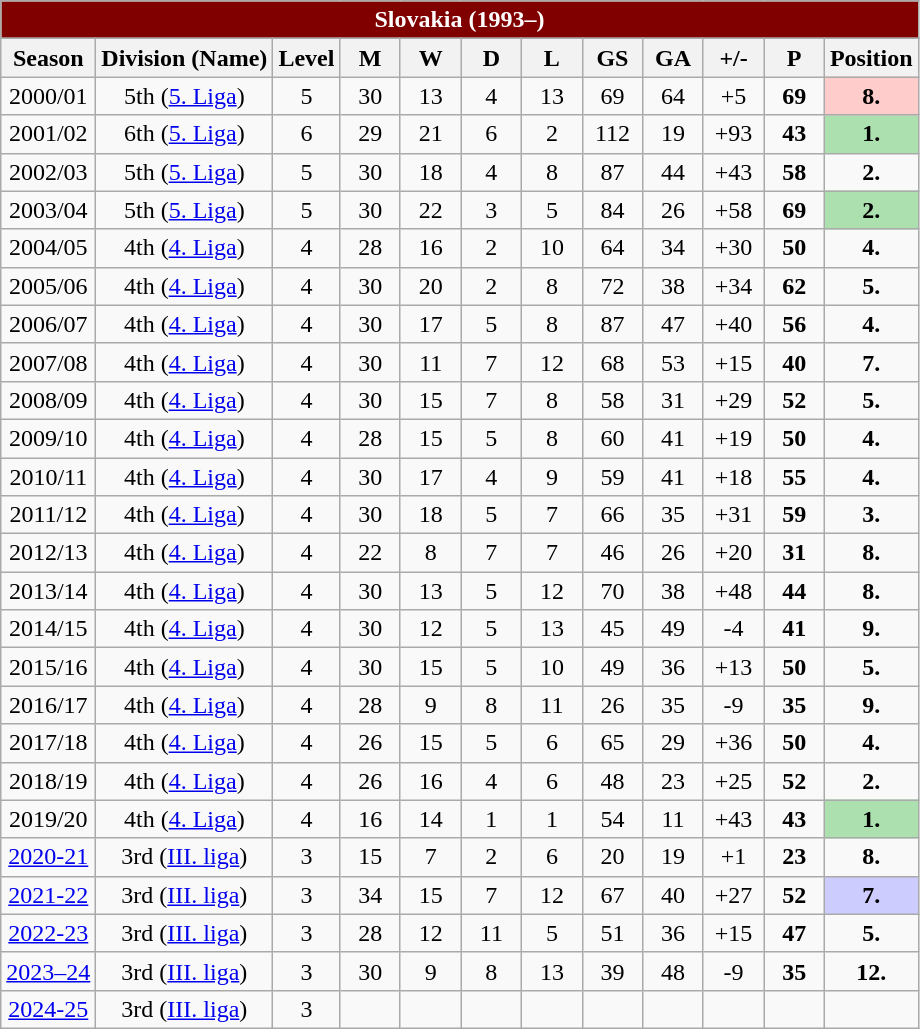<table class="wikitable" style="text-align: center;">
<tr align=center style="background:#800000; font-weight:bold; color:#FFFFFF">
<td colspan=12> Slovakia (1993–)</td>
</tr>
<tr align=center style="background:#efefef; font-weight:bold;">
</tr>
<tr>
<th>Season</th>
<th>Division (Name)</th>
<th>Level</th>
<th width="33">M</th>
<th width="33">W</th>
<th width="33">D</th>
<th width="33">L</th>
<th width="33">GS</th>
<th width="33">GA</th>
<th width="33">+/-</th>
<th width="33">P</th>
<th>Position</th>
</tr>
<tr>
<td>2000/01</td>
<td>5th (<a href='#'>5. Liga</a>)</td>
<td>5</td>
<td>30</td>
<td>13</td>
<td>4</td>
<td>13</td>
<td>69</td>
<td>64</td>
<td>+5</td>
<td><strong>69</strong></td>
<td align=center bgcolor=#FFCCCC><strong>8.</strong></td>
</tr>
<tr>
<td>2001/02</td>
<td>6th (<a href='#'>5. Liga</a>)</td>
<td>6</td>
<td>29</td>
<td>21</td>
<td>6</td>
<td>2</td>
<td>112</td>
<td>19</td>
<td>+93</td>
<td><strong>43</strong></td>
<td align=center bgcolor=#ace1af><strong>1.</strong></td>
</tr>
<tr>
<td>2002/03</td>
<td>5th (<a href='#'>5. Liga</a>)</td>
<td>5</td>
<td>30</td>
<td>18</td>
<td>4</td>
<td>8</td>
<td>87</td>
<td>44</td>
<td>+43</td>
<td><strong>58</strong></td>
<td><strong>2.</strong></td>
</tr>
<tr>
<td>2003/04</td>
<td>5th (<a href='#'>5. Liga</a>)</td>
<td>5</td>
<td>30</td>
<td>22</td>
<td>3</td>
<td>5</td>
<td>84</td>
<td>26</td>
<td>+58</td>
<td><strong>69</strong></td>
<td align=center bgcolor=#ace1af><strong>2.</strong></td>
</tr>
<tr>
<td>2004/05</td>
<td>4th (<a href='#'>4. Liga</a>)</td>
<td>4</td>
<td>28</td>
<td>16</td>
<td>2</td>
<td>10</td>
<td>64</td>
<td>34</td>
<td>+30</td>
<td><strong>50</strong></td>
<td><strong>4.</strong></td>
</tr>
<tr>
<td>2005/06</td>
<td>4th (<a href='#'>4. Liga</a>)</td>
<td>4</td>
<td>30</td>
<td>20</td>
<td>2</td>
<td>8</td>
<td>72</td>
<td>38</td>
<td>+34</td>
<td><strong>62</strong></td>
<td><strong>5.</strong></td>
</tr>
<tr>
<td>2006/07</td>
<td>4th (<a href='#'>4. Liga</a>)</td>
<td>4</td>
<td>30</td>
<td>17</td>
<td>5</td>
<td>8</td>
<td>87</td>
<td>47</td>
<td>+40</td>
<td><strong>56</strong></td>
<td><strong>4.</strong></td>
</tr>
<tr>
<td>2007/08</td>
<td>4th (<a href='#'>4. Liga</a>)</td>
<td>4</td>
<td>30</td>
<td>11</td>
<td>7</td>
<td>12</td>
<td>68</td>
<td>53</td>
<td>+15</td>
<td><strong>40</strong></td>
<td><strong>7.</strong></td>
</tr>
<tr>
<td>2008/09</td>
<td>4th (<a href='#'>4. Liga</a>)</td>
<td>4</td>
<td>30</td>
<td>15</td>
<td>7</td>
<td>8</td>
<td>58</td>
<td>31</td>
<td>+29</td>
<td><strong>52</strong></td>
<td><strong>5.</strong></td>
</tr>
<tr>
<td>2009/10</td>
<td>4th (<a href='#'>4. Liga</a>)</td>
<td>4</td>
<td>28</td>
<td>15</td>
<td>5</td>
<td>8</td>
<td>60</td>
<td>41</td>
<td>+19</td>
<td><strong>50</strong></td>
<td><strong>4.</strong></td>
</tr>
<tr>
<td>2010/11</td>
<td>4th (<a href='#'>4. Liga</a>)</td>
<td>4</td>
<td>30</td>
<td>17</td>
<td>4</td>
<td>9</td>
<td>59</td>
<td>41</td>
<td>+18</td>
<td><strong>55</strong></td>
<td><strong>4.</strong></td>
</tr>
<tr>
<td>2011/12</td>
<td>4th (<a href='#'>4. Liga</a>)</td>
<td>4</td>
<td>30</td>
<td>18</td>
<td>5</td>
<td>7</td>
<td>66</td>
<td>35</td>
<td>+31</td>
<td><strong>59</strong></td>
<td><strong>3.</strong></td>
</tr>
<tr>
<td>2012/13</td>
<td>4th (<a href='#'>4. Liga</a>)</td>
<td>4</td>
<td>22</td>
<td>8</td>
<td>7</td>
<td>7</td>
<td>46</td>
<td>26</td>
<td>+20</td>
<td><strong>31</strong></td>
<td><strong>8.</strong></td>
</tr>
<tr>
<td>2013/14</td>
<td>4th (<a href='#'>4. Liga</a>)</td>
<td>4</td>
<td>30</td>
<td>13</td>
<td>5</td>
<td>12</td>
<td>70</td>
<td>38</td>
<td>+48</td>
<td><strong>44</strong></td>
<td><strong>8.</strong></td>
</tr>
<tr>
<td>2014/15</td>
<td>4th (<a href='#'>4. Liga</a>)</td>
<td>4</td>
<td>30</td>
<td>12</td>
<td>5</td>
<td>13</td>
<td>45</td>
<td>49</td>
<td>-4</td>
<td><strong>41</strong></td>
<td><strong>9.</strong></td>
</tr>
<tr>
<td>2015/16</td>
<td>4th (<a href='#'>4. Liga</a>)</td>
<td>4</td>
<td>30</td>
<td>15</td>
<td>5</td>
<td>10</td>
<td>49</td>
<td>36</td>
<td>+13</td>
<td><strong>50</strong></td>
<td><strong>5.</strong></td>
</tr>
<tr>
<td>2016/17</td>
<td>4th (<a href='#'>4. Liga</a>)</td>
<td>4</td>
<td>28</td>
<td>9</td>
<td>8</td>
<td>11</td>
<td>26</td>
<td>35</td>
<td>-9</td>
<td><strong>35</strong></td>
<td><strong>9.</strong></td>
</tr>
<tr>
<td>2017/18</td>
<td>4th (<a href='#'>4. Liga</a>)</td>
<td>4</td>
<td>26</td>
<td>15</td>
<td>5</td>
<td>6</td>
<td>65</td>
<td>29</td>
<td>+36</td>
<td><strong>50</strong></td>
<td><strong>4.</strong></td>
</tr>
<tr>
<td>2018/19</td>
<td>4th (<a href='#'>4. Liga</a>)</td>
<td>4</td>
<td>26</td>
<td>16</td>
<td>4</td>
<td>6</td>
<td>48</td>
<td>23</td>
<td>+25</td>
<td><strong>52</strong></td>
<td><strong>2.</strong></td>
</tr>
<tr>
<td>2019/20</td>
<td>4th (<a href='#'>4. Liga</a>)</td>
<td>4</td>
<td>16</td>
<td>14</td>
<td>1</td>
<td>1</td>
<td>54</td>
<td>11</td>
<td>+43</td>
<td><strong>43</strong></td>
<td align=center bgcolor=#ace1af><strong>1.</strong></td>
</tr>
<tr>
<td><a href='#'>2020-21</a></td>
<td>3rd (<a href='#'>III. liga</a>)</td>
<td>3</td>
<td>15</td>
<td>7</td>
<td>2</td>
<td>6</td>
<td>20</td>
<td>19</td>
<td>+1</td>
<td><strong>23</strong></td>
<td><strong>8.</strong></td>
</tr>
<tr>
<td><a href='#'>2021-22</a></td>
<td>3rd (<a href='#'>III. liga</a>)</td>
<td>3</td>
<td>34</td>
<td>15</td>
<td>7</td>
<td>12</td>
<td>67</td>
<td>40</td>
<td>+27</td>
<td><strong>52</strong></td>
<td align=center bgcolor=#CCCCFF><strong>7.</strong></td>
</tr>
<tr>
<td><a href='#'>2022-23</a></td>
<td>3rd (<a href='#'>III. liga</a>)</td>
<td>3</td>
<td>28</td>
<td>12</td>
<td>11</td>
<td>5</td>
<td>51</td>
<td>36</td>
<td>+15</td>
<td><strong>47</strong></td>
<td><strong>5.</strong></td>
</tr>
<tr>
<td><a href='#'>2023–24</a></td>
<td>3rd (<a href='#'>III. liga</a>)</td>
<td>3</td>
<td>30</td>
<td>9</td>
<td>8</td>
<td>13</td>
<td>39</td>
<td>48</td>
<td>-9</td>
<td><strong>35</strong></td>
<td><strong>12.</strong></td>
</tr>
<tr>
<td><a href='#'>2024-25</a></td>
<td>3rd (<a href='#'>III. liga</a>)</td>
<td>3</td>
<td></td>
<td></td>
<td></td>
<td></td>
<td></td>
<td></td>
<td></td>
<td></td>
<td></td>
</tr>
</table>
